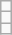<table class="wikitable">
<tr>
<td></td>
</tr>
<tr>
<td></td>
</tr>
<tr>
<td></td>
</tr>
</table>
